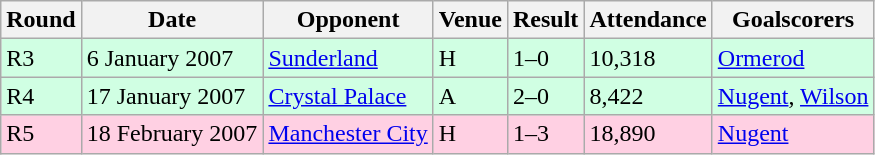<table class="wikitable">
<tr>
<th>Round</th>
<th>Date</th>
<th>Opponent</th>
<th>Venue</th>
<th>Result</th>
<th>Attendance</th>
<th>Goalscorers</th>
</tr>
<tr style="background-color: #d0ffe3;">
<td>R3</td>
<td>6 January 2007</td>
<td><a href='#'>Sunderland</a></td>
<td>H</td>
<td>1–0</td>
<td>10,318</td>
<td><a href='#'>Ormerod</a></td>
</tr>
<tr style="background-color: #d0ffe3;">
<td>R4</td>
<td>17 January 2007</td>
<td><a href='#'>Crystal Palace</a></td>
<td>A</td>
<td>2–0</td>
<td>8,422</td>
<td><a href='#'>Nugent</a>, <a href='#'>Wilson</a></td>
</tr>
<tr style="background-color: #ffd0e3;">
<td>R5</td>
<td>18 February 2007</td>
<td><a href='#'>Manchester City</a></td>
<td>H</td>
<td>1–3</td>
<td>18,890</td>
<td><a href='#'>Nugent</a></td>
</tr>
</table>
